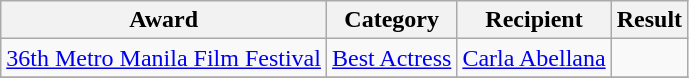<table class="wikitable">
<tr>
<th>Award</th>
<th>Category</th>
<th>Recipient</th>
<th>Result</th>
</tr>
<tr>
<td><a href='#'>36th Metro Manila Film Festival</a></td>
<td><a href='#'>Best Actress</a></td>
<td><a href='#'>Carla Abellana</a></td>
<td></td>
</tr>
<tr>
</tr>
</table>
